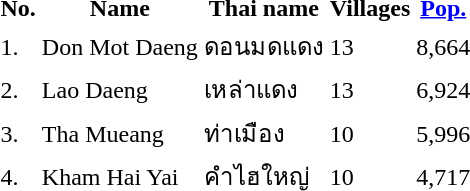<table>
<tr>
<th>No.</th>
<th>Name</th>
<th>Thai name</th>
<th>Villages</th>
<th><a href='#'>Pop.</a></th>
</tr>
<tr>
<td>1.</td>
<td>Don Mot Daeng</td>
<td>ดอนมดแดง</td>
<td>13</td>
<td>8,664</td>
<td></td>
</tr>
<tr>
<td>2.</td>
<td>Lao Daeng</td>
<td>เหล่าแดง</td>
<td>13</td>
<td>6,924</td>
<td></td>
</tr>
<tr>
<td>3.</td>
<td>Tha Mueang</td>
<td>ท่าเมือง</td>
<td>10</td>
<td>5,996</td>
<td></td>
</tr>
<tr>
<td>4.</td>
<td>Kham Hai Yai</td>
<td>คำไฮใหญ่</td>
<td>10</td>
<td>4,717</td>
<td></td>
</tr>
</table>
